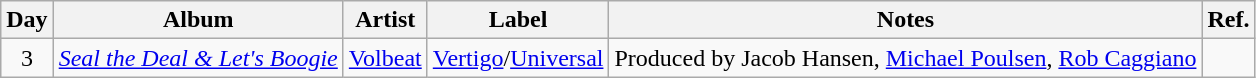<table class="wikitable">
<tr>
<th>Day</th>
<th>Album</th>
<th>Artist</th>
<th>Label</th>
<th>Notes</th>
<th>Ref.</th>
</tr>
<tr>
<td rowspan="1" style="text-align:center;">3</td>
<td><em><a href='#'>Seal the Deal & Let's Boogie</a></em></td>
<td><a href='#'>Volbeat</a></td>
<td><a href='#'>Vertigo</a>/<a href='#'>Universal</a></td>
<td>Produced by Jacob Hansen, <a href='#'>Michael Poulsen</a>, <a href='#'>Rob Caggiano</a></td>
<td style="text-align:center;"></td>
</tr>
</table>
